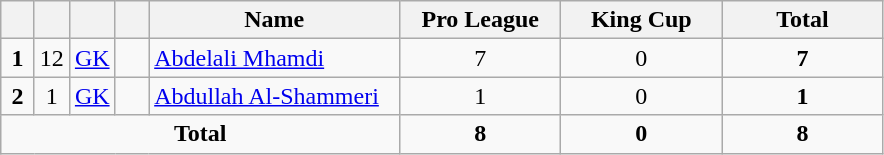<table class="wikitable" style="text-align:center">
<tr>
<th width=15></th>
<th width=15></th>
<th width=15></th>
<th width=15></th>
<th width=160>Name</th>
<th width=100>Pro League</th>
<th width=100>King Cup</th>
<th width=100>Total</th>
</tr>
<tr>
<td><strong>1</strong></td>
<td>12</td>
<td><a href='#'>GK</a></td>
<td></td>
<td align=left><a href='#'>Abdelali Mhamdi</a></td>
<td>7</td>
<td>0</td>
<td><strong>7</strong></td>
</tr>
<tr>
<td><strong>2</strong></td>
<td>1</td>
<td><a href='#'>GK</a></td>
<td></td>
<td align=left><a href='#'>Abdullah Al-Shammeri</a></td>
<td>1</td>
<td>0</td>
<td><strong>1</strong></td>
</tr>
<tr>
<td colspan=5><strong>Total</strong></td>
<td><strong>8</strong></td>
<td><strong>0</strong></td>
<td><strong>8</strong></td>
</tr>
</table>
